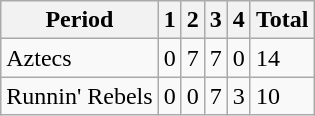<table class="wikitable">
<tr>
<th>Period</th>
<th>1</th>
<th>2</th>
<th>3</th>
<th>4</th>
<th>Total</th>
</tr>
<tr>
<td>Aztecs</td>
<td>0</td>
<td>7</td>
<td>7</td>
<td>0</td>
<td>14</td>
</tr>
<tr>
<td>Runnin' Rebels</td>
<td>0</td>
<td>0</td>
<td>7</td>
<td>3</td>
<td>10</td>
</tr>
</table>
